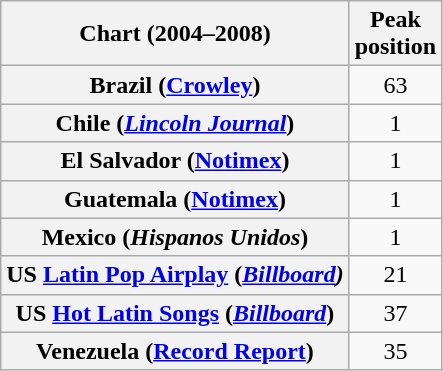<table class="wikitable sortable plainrowheaders" style="text-align:center">
<tr>
<th>Chart (2004–2008)</th>
<th>Peak<br>position</th>
</tr>
<tr>
<th scope="row">Brazil (<a href='#'>Crowley</a>)</th>
<td align="center">63</td>
</tr>
<tr>
<th scope="row">Chile (<em><a href='#'>Lincoln Journal</a></em>)</th>
<td align="center">1</td>
</tr>
<tr>
<th scope="row">El Salvador (<a href='#'>Notimex</a>)</th>
<td align="center">1</td>
</tr>
<tr>
<th scope="row">Guatemala (<a href='#'>Notimex</a>)</th>
<td align="center">1</td>
</tr>
<tr>
<th scope="row">Mexico (<em>Hispanos Unidos</em>)</th>
<td align="center">1</td>
</tr>
<tr>
<th scope="row">US <a href='#'>Latin Pop Airplay</a> (<em><a href='#'>Billboard</a>)</em></th>
<td align="center">21</td>
</tr>
<tr>
<th scope="row">US <a href='#'>Hot Latin Songs</a> (<em><a href='#'>Billboard</a></em>)</th>
<td align="center">37</td>
</tr>
<tr>
<th scope="row">Venezuela (<a href='#'>Record Report</a>)</th>
<td>35</td>
</tr>
</table>
